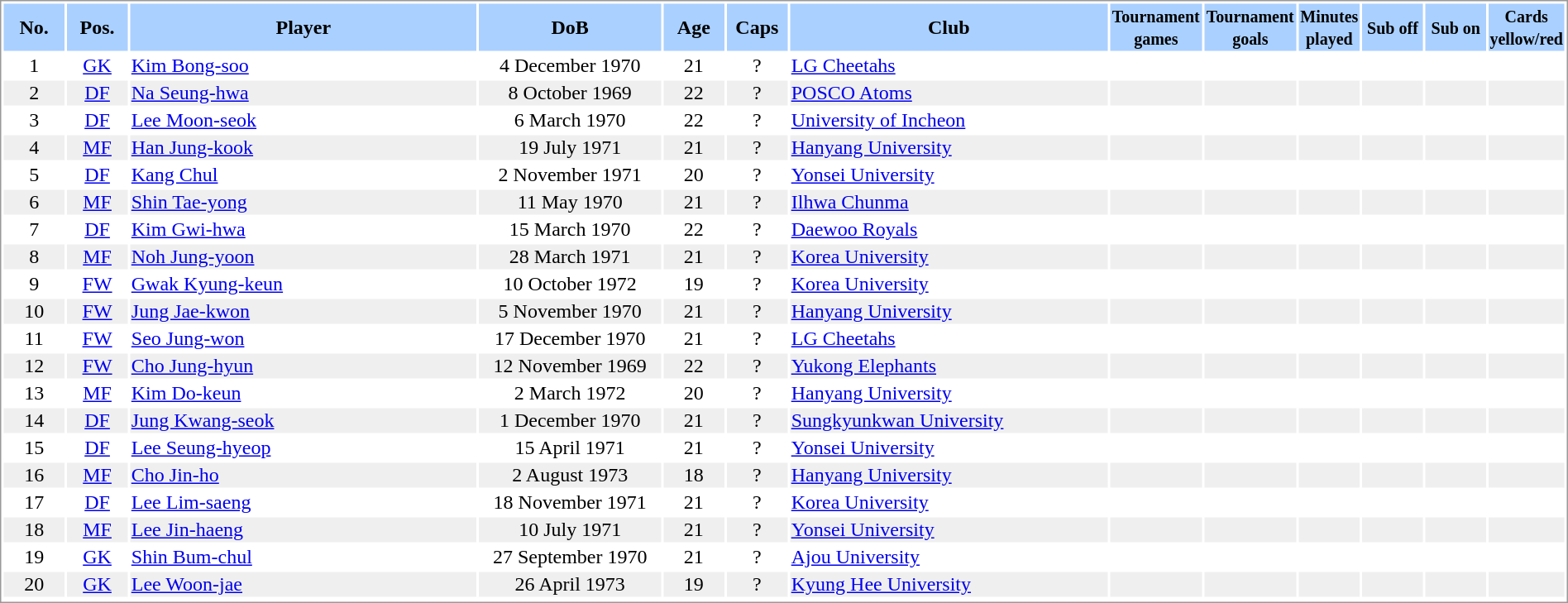<table border="0" width="100%" style="border: 1px solid #999; background-color:#FFFFFF; text-align:center">
<tr align="center" bgcolor="#AAD0FF">
<th width=4%>No.</th>
<th width=4%>Pos.</th>
<th width=23%>Player</th>
<th width=12%>DoB</th>
<th width=4%>Age</th>
<th width=4%>Caps</th>
<th width=21%>Club</th>
<th width=6%><small>Tournament<br>games</small></th>
<th width=6%><small>Tournament<br>goals</small></th>
<th width=4%><small>Minutes<br>played</small></th>
<th width=4%><small>Sub off</small></th>
<th width=4%><small>Sub on</small></th>
<th width=4%><small>Cards<br>yellow/red</small></th>
</tr>
<tr>
<td>1</td>
<td><a href='#'>GK</a></td>
<td align="left"><a href='#'>Kim Bong-soo</a></td>
<td>4 December 1970</td>
<td>21</td>
<td>?</td>
<td align="left"> <a href='#'>LG Cheetahs</a></td>
<td></td>
<td></td>
<td></td>
<td></td>
<td></td>
<td></td>
</tr>
<tr bgcolor="#EFEFEF">
<td>2</td>
<td><a href='#'>DF</a></td>
<td align="left"><a href='#'>Na Seung-hwa</a></td>
<td>8 October 1969</td>
<td>22</td>
<td>?</td>
<td align="left"> <a href='#'>POSCO Atoms</a></td>
<td></td>
<td></td>
<td></td>
<td></td>
<td></td>
<td></td>
</tr>
<tr>
<td>3</td>
<td><a href='#'>DF</a></td>
<td align="left"><a href='#'>Lee Moon-seok</a></td>
<td>6 March 1970</td>
<td>22</td>
<td>?</td>
<td align="left"> <a href='#'>University of Incheon</a></td>
<td></td>
<td></td>
<td></td>
<td></td>
<td></td>
<td></td>
</tr>
<tr bgcolor="#EFEFEF">
<td>4</td>
<td><a href='#'>MF</a></td>
<td align="left"><a href='#'>Han Jung-kook</a></td>
<td>19 July 1971</td>
<td>21</td>
<td>?</td>
<td align="left"> <a href='#'>Hanyang University</a></td>
<td></td>
<td></td>
<td></td>
<td></td>
<td></td>
<td></td>
</tr>
<tr>
<td>5</td>
<td><a href='#'>DF</a></td>
<td align="left"><a href='#'>Kang Chul</a></td>
<td>2 November 1971</td>
<td>20</td>
<td>?</td>
<td align="left"> <a href='#'>Yonsei University</a></td>
<td></td>
<td></td>
<td></td>
<td></td>
<td></td>
<td></td>
</tr>
<tr bgcolor="#EFEFEF">
<td>6</td>
<td><a href='#'>MF</a></td>
<td align="left"><a href='#'>Shin Tae-yong</a></td>
<td>11 May 1970</td>
<td>21</td>
<td>?</td>
<td align="left"> <a href='#'>Ilhwa Chunma</a></td>
<td></td>
<td></td>
<td></td>
<td></td>
<td></td>
<td></td>
</tr>
<tr>
<td>7</td>
<td><a href='#'>DF</a></td>
<td align="left"><a href='#'>Kim Gwi-hwa</a></td>
<td>15 March 1970</td>
<td>22</td>
<td>?</td>
<td align="left"> <a href='#'>Daewoo Royals</a></td>
<td></td>
<td></td>
<td></td>
<td></td>
<td></td>
<td></td>
</tr>
<tr bgcolor="#EFEFEF">
<td>8</td>
<td><a href='#'>MF</a></td>
<td align="left"><a href='#'>Noh Jung-yoon</a></td>
<td>28 March 1971</td>
<td>21</td>
<td>?</td>
<td align="left"> <a href='#'>Korea University</a></td>
<td></td>
<td></td>
<td></td>
<td></td>
<td></td>
<td></td>
</tr>
<tr>
<td>9</td>
<td><a href='#'>FW</a></td>
<td align="left"><a href='#'>Gwak Kyung-keun</a></td>
<td>10 October 1972</td>
<td>19</td>
<td>?</td>
<td align="left"> <a href='#'>Korea University</a></td>
<td></td>
<td></td>
<td></td>
<td></td>
<td></td>
<td></td>
</tr>
<tr bgcolor="#EFEFEF">
<td>10</td>
<td><a href='#'>FW</a></td>
<td align="left"><a href='#'>Jung Jae-kwon</a></td>
<td>5 November 1970</td>
<td>21</td>
<td>?</td>
<td align="left"> <a href='#'>Hanyang University</a></td>
<td></td>
<td></td>
<td></td>
<td></td>
<td></td>
<td></td>
</tr>
<tr>
<td>11</td>
<td><a href='#'>FW</a></td>
<td align="left"><a href='#'>Seo Jung-won</a></td>
<td>17 December 1970</td>
<td>21</td>
<td>?</td>
<td align="left"> <a href='#'>LG Cheetahs</a></td>
<td></td>
<td></td>
<td></td>
<td></td>
<td></td>
<td></td>
</tr>
<tr bgcolor="#EFEFEF">
<td>12</td>
<td><a href='#'>FW</a></td>
<td align="left"><a href='#'>Cho Jung-hyun</a></td>
<td>12 November 1969</td>
<td>22</td>
<td>?</td>
<td align="left"> <a href='#'>Yukong Elephants</a></td>
<td></td>
<td></td>
<td></td>
<td></td>
<td></td>
<td></td>
</tr>
<tr>
<td>13</td>
<td><a href='#'>MF</a></td>
<td align="left"><a href='#'>Kim Do-keun</a></td>
<td>2 March 1972</td>
<td>20</td>
<td>?</td>
<td align="left"> <a href='#'>Hanyang University</a></td>
<td></td>
<td></td>
<td></td>
<td></td>
<td></td>
<td></td>
</tr>
<tr bgcolor="#EFEFEF">
<td>14</td>
<td><a href='#'>DF</a></td>
<td align="left"><a href='#'>Jung Kwang-seok</a></td>
<td>1 December 1970</td>
<td>21</td>
<td>?</td>
<td align="left"> <a href='#'>Sungkyunkwan University</a></td>
<td></td>
<td></td>
<td></td>
<td></td>
<td></td>
<td></td>
</tr>
<tr>
<td>15</td>
<td><a href='#'>DF</a></td>
<td align="left"><a href='#'>Lee Seung-hyeop</a></td>
<td>15 April 1971</td>
<td>21</td>
<td>?</td>
<td align="left"> <a href='#'>Yonsei University</a></td>
<td></td>
<td></td>
<td></td>
<td></td>
<td></td>
<td></td>
</tr>
<tr bgcolor="#EFEFEF">
<td>16</td>
<td><a href='#'>MF</a></td>
<td align="left"><a href='#'>Cho Jin-ho</a></td>
<td>2 August 1973</td>
<td>18</td>
<td>?</td>
<td align="left"> <a href='#'>Hanyang University</a></td>
<td></td>
<td></td>
<td></td>
<td></td>
<td></td>
<td></td>
</tr>
<tr>
<td>17</td>
<td><a href='#'>DF</a></td>
<td align="left"><a href='#'>Lee Lim-saeng</a></td>
<td>18 November 1971</td>
<td>21</td>
<td>?</td>
<td align="left"> <a href='#'>Korea University</a></td>
<td></td>
<td></td>
<td></td>
<td></td>
<td></td>
<td></td>
</tr>
<tr bgcolor="#EFEFEF">
<td>18</td>
<td><a href='#'>MF</a></td>
<td align="left"><a href='#'>Lee Jin-haeng</a></td>
<td>10 July 1971</td>
<td>21</td>
<td>?</td>
<td align="left"> <a href='#'>Yonsei University</a></td>
<td></td>
<td></td>
<td></td>
<td></td>
<td></td>
<td></td>
</tr>
<tr>
<td>19</td>
<td><a href='#'>GK</a></td>
<td align="left"><a href='#'>Shin Bum-chul</a></td>
<td>27 September 1970</td>
<td>21</td>
<td>?</td>
<td align="left"> <a href='#'>Ajou University</a></td>
<td></td>
<td></td>
<td></td>
<td></td>
<td></td>
<td></td>
</tr>
<tr bgcolor="#EFEFEF">
<td>20</td>
<td><a href='#'>GK</a></td>
<td align="left"><a href='#'>Lee Woon-jae</a></td>
<td>26 April 1973</td>
<td>19</td>
<td>?</td>
<td align="left"> <a href='#'>Kyung Hee University</a></td>
<td></td>
<td></td>
<td></td>
<td></td>
<td></td>
<td></td>
</tr>
<tr>
</tr>
</table>
